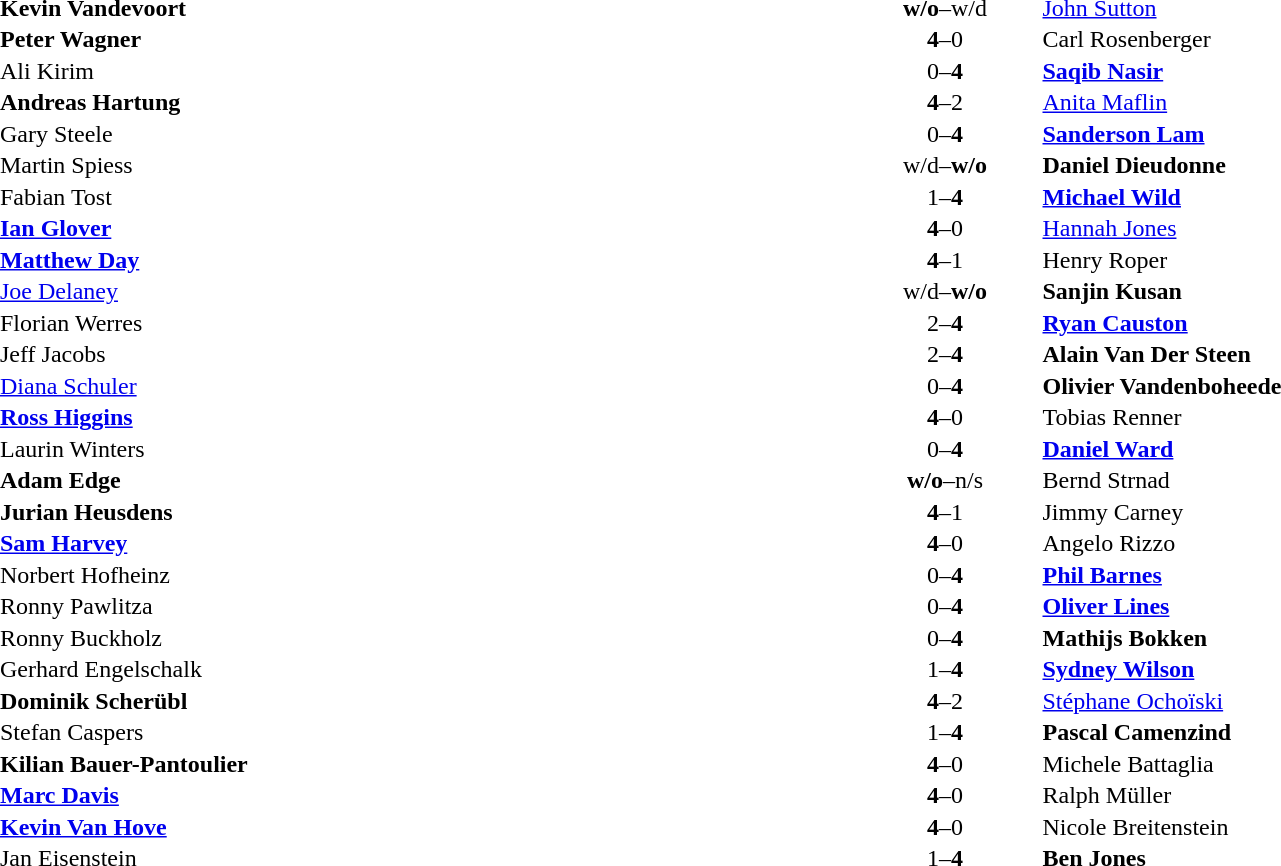<table width="100%" cellspacing="1">
<tr>
<th width=45%></th>
<th width=10%></th>
<th width=45%></th>
</tr>
<tr>
<td> <strong>Kevin Vandevoort</strong></td>
<td align="center"><strong>w/o</strong>–w/d</td>
<td> <a href='#'>John Sutton</a></td>
</tr>
<tr>
<td> <strong>Peter Wagner</strong></td>
<td align="center"><strong>4</strong>–0</td>
<td> Carl Rosenberger</td>
</tr>
<tr>
<td> Ali Kirim</td>
<td align="center">0–<strong>4</strong></td>
<td> <strong><a href='#'>Saqib Nasir</a></strong></td>
</tr>
<tr>
<td> <strong>Andreas Hartung</strong></td>
<td align="center"><strong>4</strong>–2</td>
<td> <a href='#'>Anita Maflin</a></td>
</tr>
<tr>
<td> Gary Steele</td>
<td align="center">0–<strong>4</strong></td>
<td> <strong><a href='#'>Sanderson Lam</a></strong></td>
</tr>
<tr>
<td> Martin Spiess</td>
<td align="center">w/d–<strong>w/o</strong></td>
<td> <strong>Daniel Dieudonne</strong></td>
</tr>
<tr>
<td> Fabian Tost</td>
<td align="center">1–<strong>4</strong></td>
<td> <strong><a href='#'>Michael Wild</a></strong></td>
</tr>
<tr>
<td> <strong><a href='#'>Ian Glover</a></strong></td>
<td align="center"><strong>4</strong>–0</td>
<td> <a href='#'>Hannah Jones</a></td>
</tr>
<tr>
<td> <strong><a href='#'>Matthew Day</a></strong></td>
<td align="center"><strong>4</strong>–1</td>
<td> Henry Roper</td>
</tr>
<tr>
<td> <a href='#'>Joe Delaney</a></td>
<td align="center">w/d–<strong>w/o</strong></td>
<td> <strong>Sanjin Kusan</strong></td>
</tr>
<tr>
<td> Florian Werres</td>
<td align="center">2–<strong>4</strong></td>
<td> <strong><a href='#'>Ryan Causton</a></strong></td>
</tr>
<tr>
<td> Jeff Jacobs</td>
<td align="center">2–<strong>4</strong></td>
<td> <strong>Alain Van Der Steen</strong></td>
</tr>
<tr>
<td> <a href='#'>Diana Schuler</a></td>
<td align="center">0–<strong>4</strong></td>
<td> <strong>Olivier Vandenboheede</strong></td>
</tr>
<tr>
<td> <strong><a href='#'>Ross Higgins</a></strong></td>
<td align="center"><strong>4</strong>–0</td>
<td> Tobias Renner</td>
</tr>
<tr>
<td> Laurin Winters</td>
<td align="center">0–<strong>4</strong></td>
<td> <strong><a href='#'>Daniel Ward</a></strong></td>
</tr>
<tr>
<td> <strong>Adam Edge</strong></td>
<td align="center"><strong>w/o</strong>–n/s</td>
<td> Bernd Strnad</td>
</tr>
<tr>
<td> <strong>Jurian Heusdens</strong></td>
<td align="center"><strong>4</strong>–1</td>
<td> Jimmy Carney</td>
</tr>
<tr>
<td> <strong><a href='#'>Sam Harvey</a></strong></td>
<td align="center"><strong>4</strong>–0</td>
<td> Angelo Rizzo</td>
</tr>
<tr>
<td> Norbert Hofheinz</td>
<td align="center">0–<strong>4</strong></td>
<td> <strong><a href='#'>Phil Barnes</a></strong></td>
</tr>
<tr>
<td> Ronny Pawlitza</td>
<td align="center">0–<strong>4</strong></td>
<td> <strong><a href='#'>Oliver Lines</a></strong></td>
</tr>
<tr>
<td> Ronny Buckholz</td>
<td align="center">0–<strong>4</strong></td>
<td> <strong>Mathijs Bokken</strong></td>
</tr>
<tr>
<td> Gerhard Engelschalk</td>
<td align="center">1–<strong>4</strong></td>
<td> <strong><a href='#'>Sydney Wilson</a></strong></td>
</tr>
<tr>
<td> <strong>Dominik Scherübl</strong></td>
<td align="center"><strong>4</strong>–2</td>
<td> <a href='#'>Stéphane Ochoïski</a></td>
</tr>
<tr>
<td> Stefan Caspers</td>
<td align="center">1–<strong>4</strong></td>
<td> <strong>Pascal Camenzind</strong></td>
</tr>
<tr>
<td> <strong>Kilian Bauer-Pantoulier</strong></td>
<td align="center"><strong>4</strong>–0</td>
<td> Michele Battaglia</td>
</tr>
<tr>
<td> <strong><a href='#'>Marc Davis</a></strong></td>
<td align="center"><strong>4</strong>–0</td>
<td> Ralph Müller</td>
</tr>
<tr>
<td> <strong><a href='#'>Kevin Van Hove</a></strong></td>
<td align="center"><strong>4</strong>–0</td>
<td> Nicole Breitenstein</td>
</tr>
<tr>
<td> Jan Eisenstein</td>
<td align="center">1–<strong>4</strong></td>
<td> <strong>Ben Jones</strong></td>
</tr>
</table>
